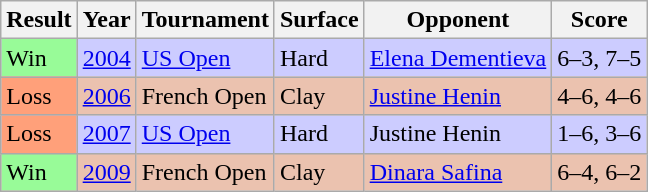<table class="sortable wikitable">
<tr>
<th>Result</th>
<th>Year</th>
<th>Tournament</th>
<th>Surface</th>
<th>Opponent</th>
<th class="unsortable">Score</th>
</tr>
<tr bgcolor=ccccff>
<td bgcolor=98FB98>Win</td>
<td><a href='#'>2004</a></td>
<td><a href='#'>US Open</a></td>
<td>Hard</td>
<td> <a href='#'>Elena Dementieva</a></td>
<td>6–3, 7–5</td>
</tr>
<tr bgcolor=ebc2af>
<td bgcolor=FFA07A>Loss</td>
<td><a href='#'>2006</a></td>
<td>French Open</td>
<td>Clay</td>
<td> <a href='#'>Justine Henin</a></td>
<td>4–6, 4–6</td>
</tr>
<tr bgcolor=ccccff>
<td bgcolor=FFA07A>Loss</td>
<td><a href='#'>2007</a></td>
<td><a href='#'>US Open</a></td>
<td>Hard</td>
<td> Justine Henin</td>
<td>1–6, 3–6</td>
</tr>
<tr bgcolor=ebc2af>
<td bgcolor=98FB98>Win</td>
<td><a href='#'>2009</a></td>
<td>French Open</td>
<td>Clay</td>
<td> <a href='#'>Dinara Safina</a></td>
<td>6–4, 6–2</td>
</tr>
</table>
